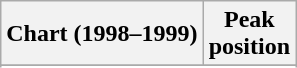<table class="wikitable sortable">
<tr>
<th align="left">Chart (1998–1999)</th>
<th align="center">Peak<br>position</th>
</tr>
<tr>
</tr>
<tr>
</tr>
<tr>
</tr>
</table>
